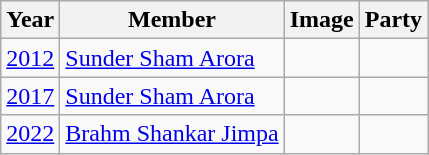<table class="wikitable sortable">
<tr>
<th>Year</th>
<th>Member</th>
<th>Image</th>
<th colspan="2">Party</th>
</tr>
<tr>
<td><a href='#'>2012</a></td>
<td><a href='#'>Sunder Sham Arora</a></td>
<td></td>
<td></td>
</tr>
<tr>
<td><a href='#'>2017</a></td>
<td><a href='#'>Sunder Sham Arora</a></td>
<td></td>
<td></td>
</tr>
<tr>
<td><a href='#'>2022</a></td>
<td><a href='#'>Brahm Shankar Jimpa</a></td>
<td></td>
<td></td>
</tr>
</table>
